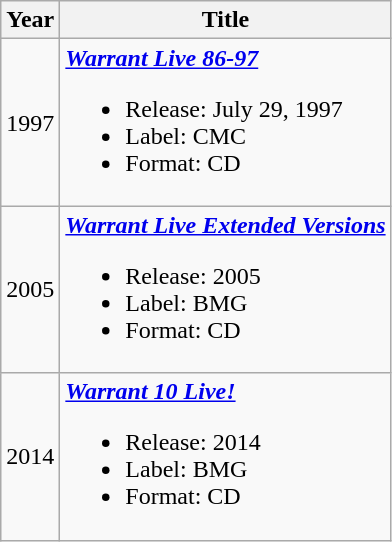<table class="wikitable">
<tr>
<th>Year</th>
<th>Title</th>
</tr>
<tr>
<td align="center">1997</td>
<td><strong><em><a href='#'>Warrant Live 86-97</a></em></strong><br><ul><li>Release: July 29, 1997</li><li>Label: CMC</li><li>Format: CD</li></ul></td>
</tr>
<tr>
<td align="center">2005</td>
<td><strong><em><a href='#'>Warrant Live Extended Versions</a></em></strong><br><ul><li>Release: 2005</li><li>Label: BMG</li><li>Format: CD</li></ul></td>
</tr>
<tr>
<td align="center">2014</td>
<td><strong><em><a href='#'>Warrant 10 Live!</a></em></strong><br><ul><li>Release: 2014</li><li>Label: BMG</li><li>Format: CD</li></ul></td>
</tr>
</table>
